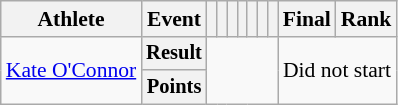<table class="wikitable" style="font-size:90%">
<tr>
<th>Athlete</th>
<th>Event</th>
<th></th>
<th></th>
<th></th>
<th></th>
<th></th>
<th></th>
<th></th>
<th>Final</th>
<th>Rank</th>
</tr>
<tr align="center">
<td rowspan="2" style="text-align:left"><a href='#'>Kate O'Connor</a></td>
<th style="font-size:95%">Result</th>
<td colspan=7 rowspan=2></td>
<td rowspan="2" colspan=2>Did not start</td>
</tr>
<tr align="center">
<th style="font-size:95%">Points</th>
</tr>
</table>
